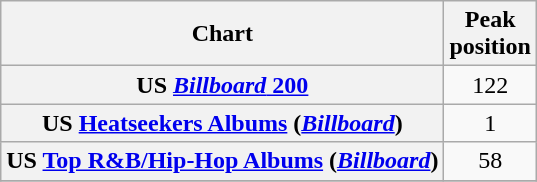<table class="wikitable plainrowheaders sortable" style="text-align:center;" border="1">
<tr>
<th scope="col">Chart</th>
<th scope="col">Peak<br>position</th>
</tr>
<tr>
<th scope="row">US <a href='#'><em>Billboard</em> 200</a></th>
<td>122</td>
</tr>
<tr>
<th scope="row">US <a href='#'>Heatseekers Albums</a> (<em><a href='#'>Billboard</a></em>)</th>
<td>1</td>
</tr>
<tr>
<th scope="row">US <a href='#'>Top R&B/Hip-Hop Albums</a> (<em><a href='#'>Billboard</a></em>)</th>
<td>58</td>
</tr>
<tr>
</tr>
</table>
